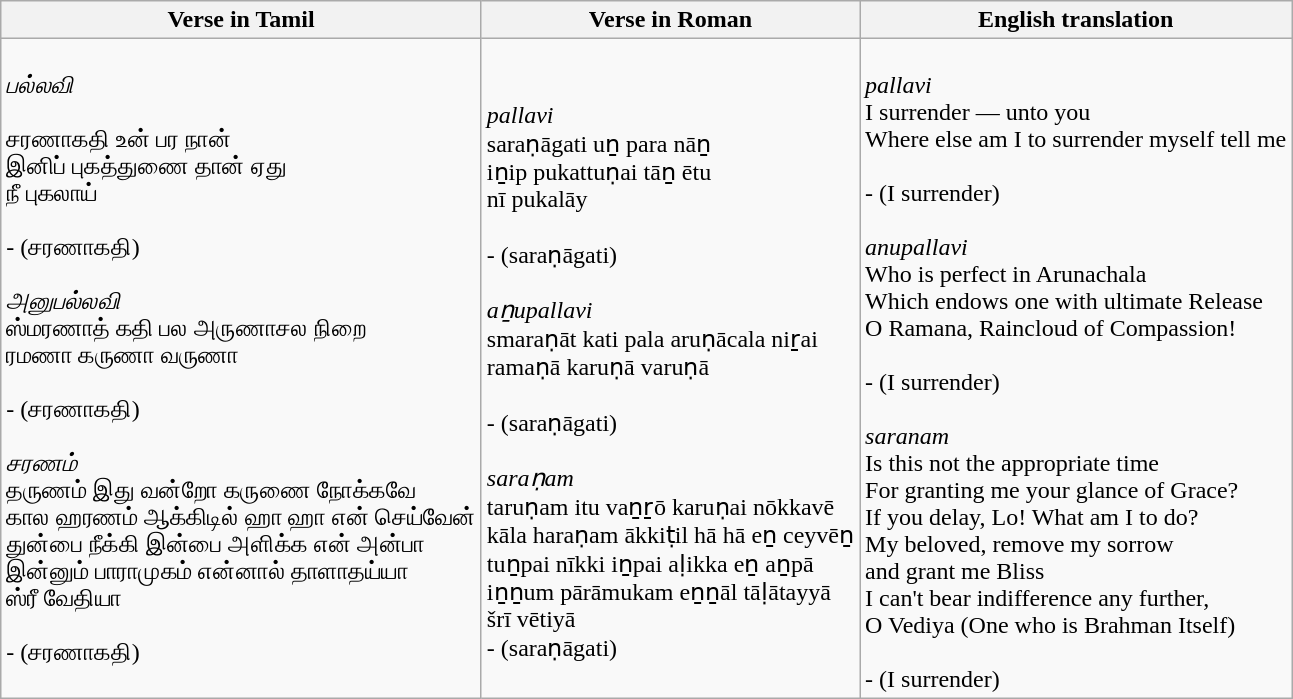<table class="wikitable">
<tr>
<th>Verse in Tamil</th>
<th>Verse in Roman</th>
<th>English translation</th>
</tr>
<tr>
<td><em>பல்லவி</em><br><br>சரணாகதி உன் பர நான்<br>
இனிப் புகத்துணை தான் ஏது<br>
நீ புகலாய்<br>
<br>
- (சரணாகதி)<br>
<br>
<em>அனுபல்லவி</em><br>
ஸ்மரணாத் கதி பல அருணாசல நிறை<br>
ரமணா கருணா வருணா<br>
<br>
- (சரணாகதி)<br>
<br>
<em>சரணம்</em><br>
தருணம் இது வன்றோ கருணை நோக்கவே<br>
கால ஹரணம் ஆக்கிடில் ஹா ஹா என் செய்வேன்<br>
துன்பை நீக்கி இன்பை அளிக்க என் அன்பா<br>
இன்னும் பாராமுகம் என்னால் தாளாதய்யா<br>
ஸ்ரீ வேதியா<br>
<br>
- (சரணாகதி)</td>
<td><br><em>pallavi</em><br>
saraṇāgati uṉ para nāṉ<br>
iṉip pukattuṇai tāṉ ētu<br>
nī pukalāy<br>
<br>
- (saraṇāgati)<br>
<br>
<em>aṉupallavi</em><br>
smaraṇāt kati pala aruṇācala niṟai<br>
ramaṇā karuṇā varuṇā<br>
<br>
- (saraṇāgati)<br>
<br>
<em>saraṇam</em><br>
taruṇam itu vaṉṟō karuṇai nōkkavē<br>
kāla haraṇam ākkiṭil hā hā eṉ ceyvēṉ<br>
tuṉpai nīkki iṉpai aḷikka eṉ aṉpā<br>
iṉṉum pārāmukam eṉṉāl tāḷātayyā<br>
šrī vētiyā
<br>
- (saraṇāgati)<br></td>
<td><br><em>pallavi</em><br>
I surrender — unto you<br>
Where else am I to surrender myself tell me<br>
<br>
- (I surrender)<br>
<br>
<em>anupallavi</em><br>
Who is perfect in Arunachala<br>
Which endows one with ultimate Release<br>
O Ramana, Raincloud of Compassion!<br>
<br>
- (I surrender)<br>
<br>
<em>saranam</em><br>
Is this not the appropriate time<br>
For granting me your glance of Grace?<br>
If you delay, Lo! What am I to do?<br>
My beloved, remove my sorrow<br>
and grant me Bliss<br>
I can't bear indifference any further,<br>
O Vediya (One who is Brahman Itself)<br>
<br>
- (I surrender)</td>
</tr>
</table>
